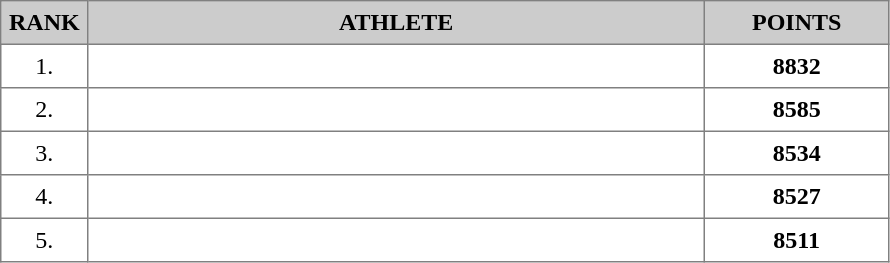<table border="1" cellspacing="2" cellpadding="5" style="border-collapse: collapse; font-size: 100%;">
<tr bgcolor="cccccc">
<th>RANK</th>
<th align="center" style="width: 25em">ATHLETE</th>
<th align="center" style="width: 7em">POINTS</th>
</tr>
<tr>
<td align="center">1.</td>
<td></td>
<td align="center"><strong>8832</strong></td>
</tr>
<tr>
<td align="center">2.</td>
<td></td>
<td align="center"><strong>8585</strong></td>
</tr>
<tr>
<td align="center">3.</td>
<td></td>
<td align="center"><strong>8534</strong></td>
</tr>
<tr>
<td align="center">4.</td>
<td></td>
<td align="center"><strong>8527</strong></td>
</tr>
<tr>
<td align="center">5.</td>
<td></td>
<td align="center"><strong>8511</strong></td>
</tr>
</table>
